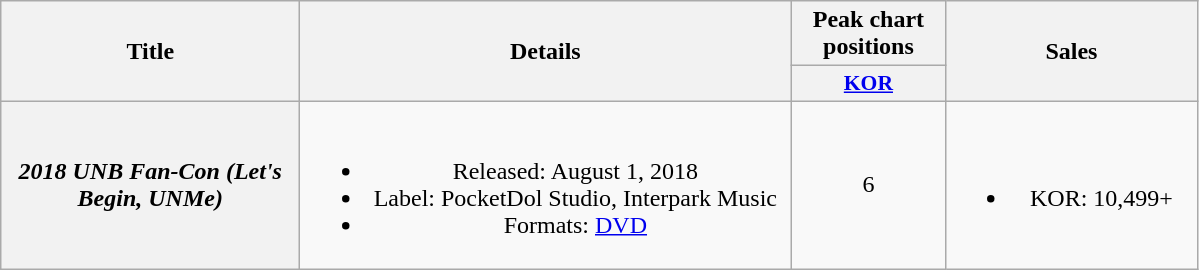<table class="wikitable plainrowheaders" style="text-align:center">
<tr>
<th scope="col" rowspan="2" style="width:12em">Title</th>
<th scope="col" rowspan="2" style="width:20em">Details</th>
<th scope="col" style="width:6em">Peak chart positions</th>
<th scope="col" rowspan="2" style="width:10em;">Sales</th>
</tr>
<tr>
<th scope="col" style="width:2.5em;font-size:90%;"><a href='#'>KOR</a><br></th>
</tr>
<tr>
<th scope="row"><em>2018 UNB Fan-Con (Let's Begin, UNMe)</em></th>
<td><br><ul><li>Released: August 1, 2018</li><li>Label: PocketDol Studio, Interpark Music</li><li>Formats: <a href='#'>DVD</a></li></ul></td>
<td>6</td>
<td><br><ul><li>KOR: 10,499+</li></ul></td>
</tr>
</table>
